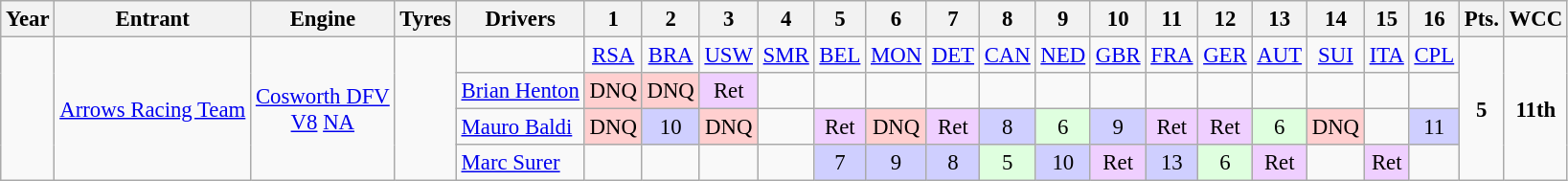<table class="wikitable" style="text-align:center; font-size:95%">
<tr>
<th>Year</th>
<th>Entrant</th>
<th>Engine</th>
<th>Tyres</th>
<th>Drivers</th>
<th>1</th>
<th>2</th>
<th>3</th>
<th>4</th>
<th>5</th>
<th>6</th>
<th>7</th>
<th>8</th>
<th>9</th>
<th>10</th>
<th>11</th>
<th>12</th>
<th>13</th>
<th>14</th>
<th>15</th>
<th>16</th>
<th>Pts.</th>
<th>WCC</th>
</tr>
<tr>
<td rowspan="4"></td>
<td rowspan="4"><a href='#'>Arrows Racing Team</a></td>
<td rowspan="4"><a href='#'>Cosworth DFV</a><br><a href='#'>V8</a> <a href='#'>NA</a></td>
<td rowspan="4"></td>
<td></td>
<td><a href='#'>RSA</a></td>
<td><a href='#'>BRA</a></td>
<td><a href='#'>USW</a></td>
<td><a href='#'>SMR</a></td>
<td><a href='#'>BEL</a></td>
<td><a href='#'>MON</a></td>
<td><a href='#'>DET</a></td>
<td><a href='#'>CAN</a></td>
<td><a href='#'>NED</a></td>
<td><a href='#'>GBR</a></td>
<td><a href='#'>FRA</a></td>
<td><a href='#'>GER</a></td>
<td><a href='#'>AUT</a></td>
<td><a href='#'>SUI</a></td>
<td><a href='#'>ITA</a></td>
<td><a href='#'>CPL</a></td>
<td rowspan="4"><strong>5</strong></td>
<td rowspan="4"><strong>11th</strong></td>
</tr>
<tr>
<td align="left"><a href='#'>Brian Henton</a></td>
<td style="background:#ffcfcf;">DNQ</td>
<td style="background:#ffcfcf;">DNQ</td>
<td style="background:#EFCFFF;">Ret</td>
<td></td>
<td></td>
<td></td>
<td></td>
<td></td>
<td></td>
<td></td>
<td></td>
<td></td>
<td></td>
<td></td>
<td></td>
<td></td>
</tr>
<tr>
<td align="left"><a href='#'>Mauro Baldi</a></td>
<td style="background:#ffcfcf;">DNQ</td>
<td style="background:#cfcfff;">10</td>
<td style="background:#ffcfcf;">DNQ</td>
<td></td>
<td style="background:#EFCFFF;">Ret</td>
<td style="background:#ffcfcf;">DNQ</td>
<td style="background:#EFCFFF;">Ret</td>
<td style="background:#cfcfff;">8</td>
<td style="background:#DFFFDF;">6</td>
<td style="background:#cfcfff;">9</td>
<td style="background:#EFCFFF;">Ret</td>
<td style="background:#EFCFFF;">Ret</td>
<td style="background:#DFFFDF;">6</td>
<td style="background:#ffcfcf;">DNQ</td>
<td></td>
<td style="background:#cfcfff;">11</td>
</tr>
<tr>
<td align="left"><a href='#'>Marc Surer</a></td>
<td></td>
<td></td>
<td></td>
<td></td>
<td style="background:#cfcfff;">7</td>
<td style="background:#cfcfff;">9</td>
<td style="background:#cfcfff;">8</td>
<td style="background:#DFFFDF;">5</td>
<td style="background:#cfcfff;">10</td>
<td style="background:#EFCFFF;">Ret</td>
<td style="background:#cfcfff;">13</td>
<td style="background:#DFFFDF;">6</td>
<td style="background:#EFCFFF;">Ret</td>
<td></td>
<td style="background:#EFCFFF;">Ret</td>
<td></td>
</tr>
</table>
